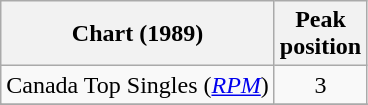<table class="wikitable sortable">
<tr>
<th align="left">Chart (1989)</th>
<th align="center">Peak<br>position</th>
</tr>
<tr>
<td>Canada Top Singles (<em><a href='#'>RPM</a></em>)</td>
<td style="text-align:center;">3</td>
</tr>
<tr>
</tr>
<tr>
</tr>
</table>
